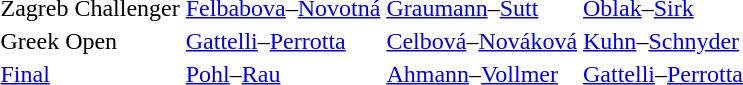<table>
<tr>
<td>Zagreb Challenger</td>
<td> <a href='#'>Felbabova</a>–<a href='#'>Novotná</a></td>
<td> <a href='#'>Graumann</a>–<a href='#'>Sutt</a></td>
<td> <a href='#'>Oblak</a>–<a href='#'>Sirk</a></td>
</tr>
<tr>
<td>Greek Open</td>
<td> <a href='#'>Gattelli</a>–<a href='#'>Perrotta</a></td>
<td> <a href='#'>Celbová</a>–<a href='#'>Nováková</a></td>
<td> <a href='#'>Kuhn</a>–<a href='#'>Schnyder</a></td>
</tr>
<tr>
<td><a href='#'>Final</a></td>
<td> <a href='#'>Pohl</a>–<a href='#'>Rau</a></td>
<td> <a href='#'>Ahmann</a>–<a href='#'>Vollmer</a></td>
<td> <a href='#'>Gattelli</a>–<a href='#'>Perrotta</a></td>
</tr>
</table>
